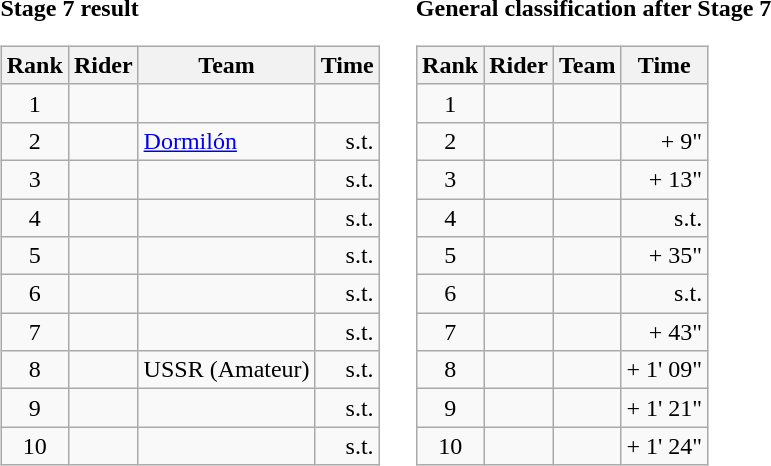<table>
<tr>
<td><strong>Stage 7 result</strong><br><table class="wikitable">
<tr>
<th scope="col">Rank</th>
<th scope="col">Rider</th>
<th scope="col">Team</th>
<th scope="col">Time</th>
</tr>
<tr>
<td style="text-align:center;">1</td>
<td></td>
<td></td>
<td style="text-align:right;"></td>
</tr>
<tr>
<td style="text-align:center;">2</td>
<td></td>
<td><a href='#'>Dormilón</a></td>
<td style="text-align:right;">s.t.</td>
</tr>
<tr>
<td style="text-align:center;">3</td>
<td></td>
<td></td>
<td style="text-align:right;">s.t.</td>
</tr>
<tr>
<td style="text-align:center;">4</td>
<td></td>
<td></td>
<td style="text-align:right;">s.t.</td>
</tr>
<tr>
<td style="text-align:center;">5</td>
<td></td>
<td></td>
<td style="text-align:right;">s.t.</td>
</tr>
<tr>
<td style="text-align:center;">6</td>
<td></td>
<td></td>
<td style="text-align:right;">s.t.</td>
</tr>
<tr>
<td style="text-align:center;">7</td>
<td></td>
<td></td>
<td style="text-align:right;">s.t.</td>
</tr>
<tr>
<td style="text-align:center;">8</td>
<td></td>
<td>USSR (Amateur)</td>
<td style="text-align:right;">s.t.</td>
</tr>
<tr>
<td style="text-align:center;">9</td>
<td></td>
<td></td>
<td style="text-align:right;">s.t.</td>
</tr>
<tr>
<td style="text-align:center;">10</td>
<td></td>
<td></td>
<td style="text-align:right;">s.t.</td>
</tr>
</table>
</td>
<td></td>
<td><strong>General classification after Stage 7</strong><br><table class="wikitable">
<tr>
<th scope="col">Rank</th>
<th scope="col">Rider</th>
<th scope="col">Team</th>
<th scope="col">Time</th>
</tr>
<tr>
<td style="text-align:center;">1</td>
<td></td>
<td></td>
<td style="text-align:right;"></td>
</tr>
<tr>
<td style="text-align:center;">2</td>
<td></td>
<td></td>
<td style="text-align:right;">+ 9"</td>
</tr>
<tr>
<td style="text-align:center;">3</td>
<td></td>
<td></td>
<td style="text-align:right;">+ 13"</td>
</tr>
<tr>
<td style="text-align:center;">4</td>
<td></td>
<td></td>
<td style="text-align:right;">s.t.</td>
</tr>
<tr>
<td style="text-align:center;">5</td>
<td></td>
<td></td>
<td style="text-align:right;">+ 35"</td>
</tr>
<tr>
<td style="text-align:center;">6</td>
<td></td>
<td></td>
<td style="text-align:right;">s.t.</td>
</tr>
<tr>
<td style="text-align:center;">7</td>
<td></td>
<td></td>
<td style="text-align:right;">+ 43"</td>
</tr>
<tr>
<td style="text-align:center;">8</td>
<td></td>
<td></td>
<td style="text-align:right;">+ 1' 09"</td>
</tr>
<tr>
<td style="text-align:center;">9</td>
<td></td>
<td></td>
<td style="text-align:right;">+ 1' 21"</td>
</tr>
<tr>
<td style="text-align:center;">10</td>
<td></td>
<td></td>
<td style="text-align:right;">+ 1' 24"</td>
</tr>
</table>
</td>
</tr>
</table>
